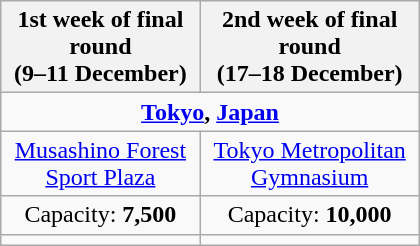<table class="wikitable" style="text-align:center" width=280>
<tr>
<th>1st week of final round<br> (9–11 December)</th>
<th>2nd week of final round<br> (17–18 December)</th>
</tr>
<tr>
<td colspan=2><strong><a href='#'>Tokyo</a>, <a href='#'>Japan</a></strong></td>
</tr>
<tr>
<td><a href='#'>Musashino Forest Sport Plaza</a></td>
<td><a href='#'>Tokyo Metropolitan Gymnasium</a></td>
</tr>
<tr>
<td>Capacity: <strong>7,500</strong></td>
<td>Capacity: <strong>10,000</strong></td>
</tr>
<tr>
<td></td>
<td></td>
</tr>
</table>
